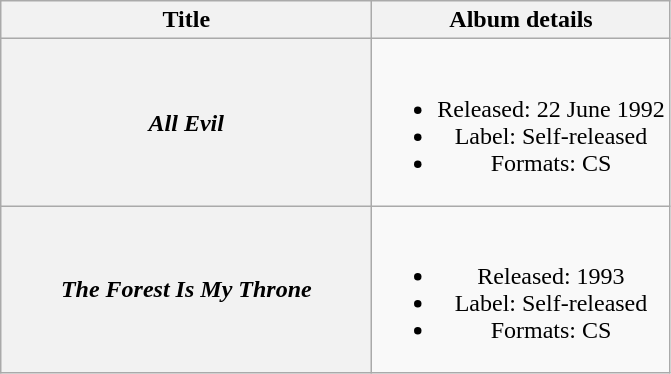<table class="wikitable plainrowheaders" style="text-align:center;">
<tr>
<th scope="col" style="width:15em;">Title</th>
<th scope="col">Album details</th>
</tr>
<tr>
<th scope="row"><em>All Evil</em></th>
<td><br><ul><li>Released: 22 June 1992</li><li>Label: Self-released</li><li>Formats: CS</li></ul></td>
</tr>
<tr>
<th scope="row"><em>The Forest Is My Throne</em></th>
<td><br><ul><li>Released: 1993</li><li>Label: Self-released</li><li>Formats: CS</li></ul></td>
</tr>
</table>
